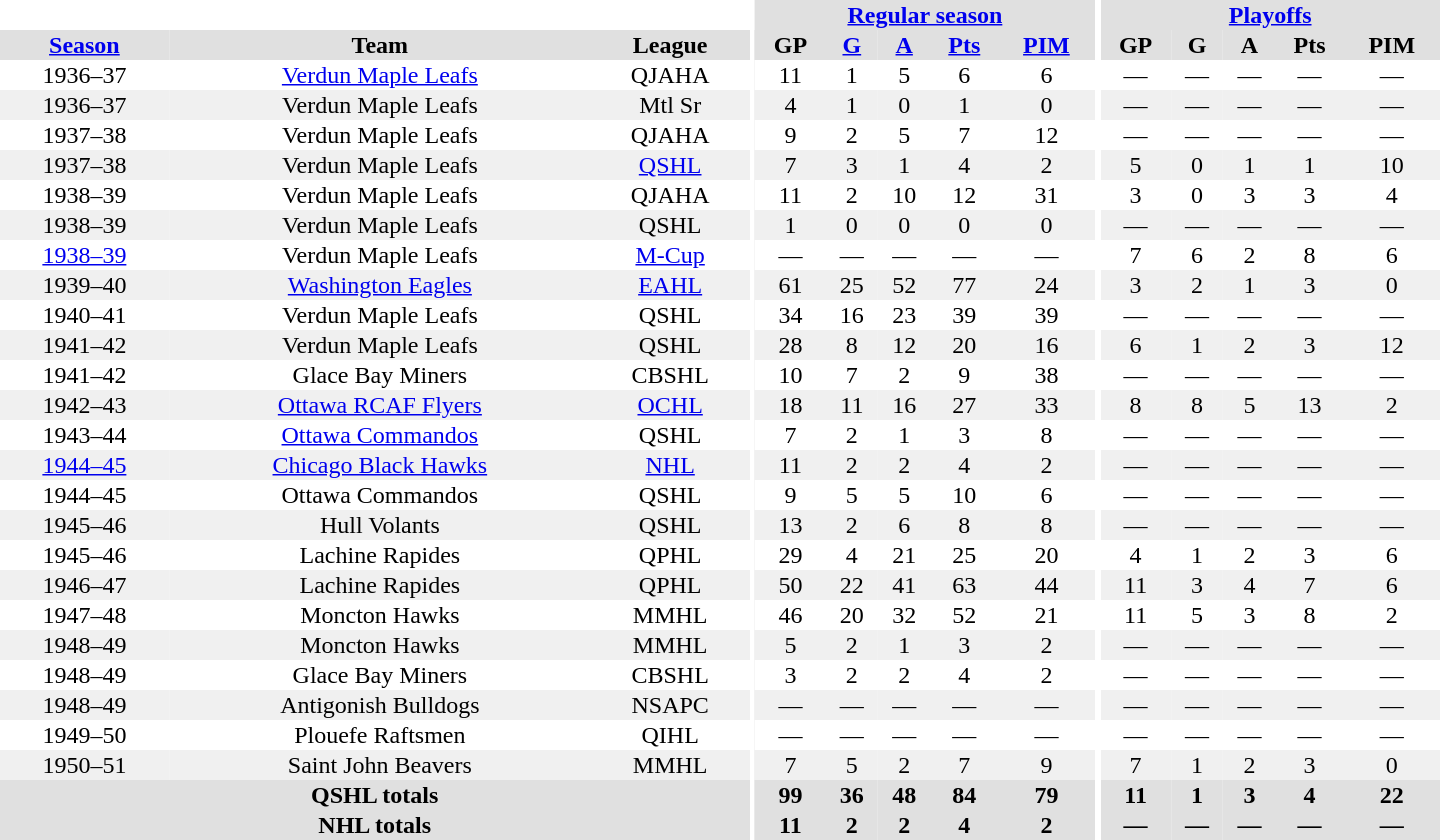<table border="0" cellpadding="1" cellspacing="0" style="text-align:center; width:60em">
<tr bgcolor="#e0e0e0">
<th colspan="3" bgcolor="#ffffff"></th>
<th rowspan="100" bgcolor="#ffffff"></th>
<th colspan="5"><a href='#'>Regular season</a></th>
<th rowspan="100" bgcolor="#ffffff"></th>
<th colspan="5"><a href='#'>Playoffs</a></th>
</tr>
<tr bgcolor="#e0e0e0">
<th><a href='#'>Season</a></th>
<th>Team</th>
<th>League</th>
<th>GP</th>
<th><a href='#'>G</a></th>
<th><a href='#'>A</a></th>
<th><a href='#'>Pts</a></th>
<th><a href='#'>PIM</a></th>
<th>GP</th>
<th>G</th>
<th>A</th>
<th>Pts</th>
<th>PIM</th>
</tr>
<tr>
<td>1936–37</td>
<td><a href='#'>Verdun Maple Leafs</a></td>
<td>QJAHA</td>
<td>11</td>
<td>1</td>
<td>5</td>
<td>6</td>
<td>6</td>
<td>—</td>
<td>—</td>
<td>—</td>
<td>—</td>
<td>—</td>
</tr>
<tr bgcolor="#f0f0f0">
<td>1936–37</td>
<td>Verdun Maple Leafs</td>
<td>Mtl Sr</td>
<td>4</td>
<td>1</td>
<td>0</td>
<td>1</td>
<td>0</td>
<td>—</td>
<td>—</td>
<td>—</td>
<td>—</td>
<td>—</td>
</tr>
<tr>
<td>1937–38</td>
<td>Verdun Maple Leafs</td>
<td>QJAHA</td>
<td>9</td>
<td>2</td>
<td>5</td>
<td>7</td>
<td>12</td>
<td>—</td>
<td>—</td>
<td>—</td>
<td>—</td>
<td>—</td>
</tr>
<tr bgcolor="#f0f0f0">
<td>1937–38</td>
<td>Verdun Maple Leafs</td>
<td><a href='#'>QSHL</a></td>
<td>7</td>
<td>3</td>
<td>1</td>
<td>4</td>
<td>2</td>
<td>5</td>
<td>0</td>
<td>1</td>
<td>1</td>
<td>10</td>
</tr>
<tr>
<td>1938–39</td>
<td>Verdun Maple Leafs</td>
<td>QJAHA</td>
<td>11</td>
<td>2</td>
<td>10</td>
<td>12</td>
<td>31</td>
<td>3</td>
<td>0</td>
<td>3</td>
<td>3</td>
<td>4</td>
</tr>
<tr bgcolor="#f0f0f0">
<td>1938–39</td>
<td>Verdun Maple Leafs</td>
<td>QSHL</td>
<td>1</td>
<td>0</td>
<td>0</td>
<td>0</td>
<td>0</td>
<td>—</td>
<td>—</td>
<td>—</td>
<td>—</td>
<td>—</td>
</tr>
<tr>
<td><a href='#'>1938–39</a></td>
<td>Verdun Maple Leafs</td>
<td><a href='#'>M-Cup</a></td>
<td>—</td>
<td>—</td>
<td>—</td>
<td>—</td>
<td>—</td>
<td>7</td>
<td>6</td>
<td>2</td>
<td>8</td>
<td>6</td>
</tr>
<tr bgcolor="#f0f0f0">
<td>1939–40</td>
<td><a href='#'>Washington Eagles</a></td>
<td><a href='#'>EAHL</a></td>
<td>61</td>
<td>25</td>
<td>52</td>
<td>77</td>
<td>24</td>
<td>3</td>
<td>2</td>
<td>1</td>
<td>3</td>
<td>0</td>
</tr>
<tr>
<td>1940–41</td>
<td>Verdun Maple Leafs</td>
<td>QSHL</td>
<td>34</td>
<td>16</td>
<td>23</td>
<td>39</td>
<td>39</td>
<td>—</td>
<td>—</td>
<td>—</td>
<td>—</td>
<td>—</td>
</tr>
<tr bgcolor="#f0f0f0">
<td>1941–42</td>
<td>Verdun Maple Leafs</td>
<td>QSHL</td>
<td>28</td>
<td>8</td>
<td>12</td>
<td>20</td>
<td>16</td>
<td>6</td>
<td>1</td>
<td>2</td>
<td>3</td>
<td>12</td>
</tr>
<tr>
<td>1941–42</td>
<td>Glace Bay Miners</td>
<td>CBSHL</td>
<td>10</td>
<td>7</td>
<td>2</td>
<td>9</td>
<td>38</td>
<td>—</td>
<td>—</td>
<td>—</td>
<td>—</td>
<td>—</td>
</tr>
<tr bgcolor="#f0f0f0">
<td>1942–43</td>
<td><a href='#'>Ottawa RCAF Flyers</a></td>
<td><a href='#'>OCHL</a></td>
<td>18</td>
<td>11</td>
<td>16</td>
<td>27</td>
<td>33</td>
<td>8</td>
<td>8</td>
<td>5</td>
<td>13</td>
<td>2</td>
</tr>
<tr>
<td>1943–44</td>
<td><a href='#'>Ottawa Commandos</a></td>
<td>QSHL</td>
<td>7</td>
<td>2</td>
<td>1</td>
<td>3</td>
<td>8</td>
<td>—</td>
<td>—</td>
<td>—</td>
<td>—</td>
<td>—</td>
</tr>
<tr bgcolor="#f0f0f0">
<td><a href='#'>1944–45</a></td>
<td><a href='#'>Chicago Black Hawks</a></td>
<td><a href='#'>NHL</a></td>
<td>11</td>
<td>2</td>
<td>2</td>
<td>4</td>
<td>2</td>
<td>—</td>
<td>—</td>
<td>—</td>
<td>—</td>
<td>—</td>
</tr>
<tr>
<td>1944–45</td>
<td>Ottawa Commandos</td>
<td>QSHL</td>
<td>9</td>
<td>5</td>
<td>5</td>
<td>10</td>
<td>6</td>
<td>—</td>
<td>—</td>
<td>—</td>
<td>—</td>
<td>—</td>
</tr>
<tr bgcolor="#f0f0f0">
<td>1945–46</td>
<td>Hull Volants</td>
<td>QSHL</td>
<td>13</td>
<td>2</td>
<td>6</td>
<td>8</td>
<td>8</td>
<td>—</td>
<td>—</td>
<td>—</td>
<td>—</td>
<td>—</td>
</tr>
<tr>
<td>1945–46</td>
<td>Lachine Rapides</td>
<td>QPHL</td>
<td>29</td>
<td>4</td>
<td>21</td>
<td>25</td>
<td>20</td>
<td>4</td>
<td>1</td>
<td>2</td>
<td>3</td>
<td>6</td>
</tr>
<tr bgcolor="#f0f0f0">
<td>1946–47</td>
<td>Lachine Rapides</td>
<td>QPHL</td>
<td>50</td>
<td>22</td>
<td>41</td>
<td>63</td>
<td>44</td>
<td>11</td>
<td>3</td>
<td>4</td>
<td>7</td>
<td>6</td>
</tr>
<tr>
<td>1947–48</td>
<td>Moncton Hawks</td>
<td>MMHL</td>
<td>46</td>
<td>20</td>
<td>32</td>
<td>52</td>
<td>21</td>
<td>11</td>
<td>5</td>
<td>3</td>
<td>8</td>
<td>2</td>
</tr>
<tr bgcolor="#f0f0f0">
<td>1948–49</td>
<td>Moncton Hawks</td>
<td>MMHL</td>
<td>5</td>
<td>2</td>
<td>1</td>
<td>3</td>
<td>2</td>
<td>—</td>
<td>—</td>
<td>—</td>
<td>—</td>
<td>—</td>
</tr>
<tr>
<td>1948–49</td>
<td>Glace Bay Miners</td>
<td>CBSHL</td>
<td>3</td>
<td>2</td>
<td>2</td>
<td>4</td>
<td>2</td>
<td>—</td>
<td>—</td>
<td>—</td>
<td>—</td>
<td>—</td>
</tr>
<tr bgcolor="#f0f0f0">
<td>1948–49</td>
<td>Antigonish Bulldogs</td>
<td>NSAPC</td>
<td>—</td>
<td>—</td>
<td>—</td>
<td>—</td>
<td>—</td>
<td>—</td>
<td>—</td>
<td>—</td>
<td>—</td>
<td>—</td>
</tr>
<tr>
<td>1949–50</td>
<td>Plouefe Raftsmen</td>
<td>QIHL</td>
<td>—</td>
<td>—</td>
<td>—</td>
<td>—</td>
<td>—</td>
<td>—</td>
<td>—</td>
<td>—</td>
<td>—</td>
<td>—</td>
</tr>
<tr bgcolor="#f0f0f0">
<td>1950–51</td>
<td>Saint John Beavers</td>
<td>MMHL</td>
<td>7</td>
<td>5</td>
<td>2</td>
<td>7</td>
<td>9</td>
<td>7</td>
<td>1</td>
<td>2</td>
<td>3</td>
<td>0</td>
</tr>
<tr bgcolor="#e0e0e0">
<th colspan="3">QSHL totals</th>
<th>99</th>
<th>36</th>
<th>48</th>
<th>84</th>
<th>79</th>
<th>11</th>
<th>1</th>
<th>3</th>
<th>4</th>
<th>22</th>
</tr>
<tr bgcolor="#e0e0e0">
<th colspan="3">NHL totals</th>
<th>11</th>
<th>2</th>
<th>2</th>
<th>4</th>
<th>2</th>
<th>—</th>
<th>—</th>
<th>—</th>
<th>—</th>
<th>—</th>
</tr>
</table>
